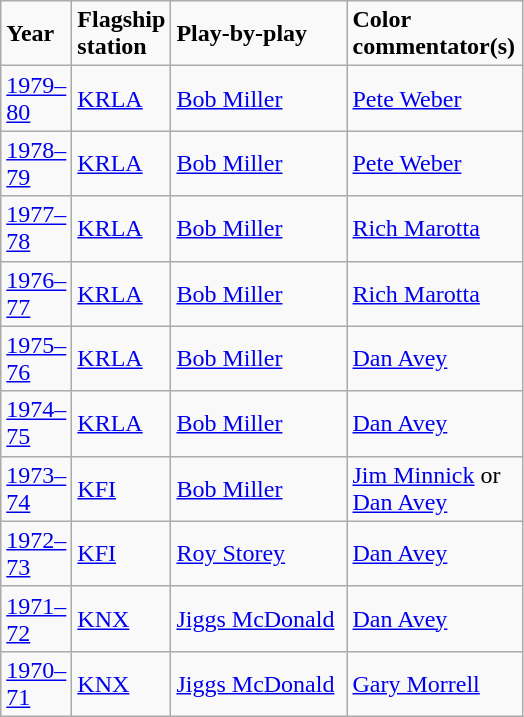<table class="wikitable">
<tr>
<td width="40"><strong>Year</strong></td>
<td width="40"><strong>Flagship station</strong></td>
<td width="110"><strong>Play-by-play</strong></td>
<td width="110"><strong>Color commentator(s)</strong></td>
</tr>
<tr>
<td><a href='#'>1979–80</a></td>
<td><a href='#'>KRLA</a></td>
<td><a href='#'>Bob Miller</a></td>
<td><a href='#'>Pete Weber</a></td>
</tr>
<tr>
<td><a href='#'>1978–79</a></td>
<td><a href='#'>KRLA</a></td>
<td><a href='#'>Bob Miller</a></td>
<td><a href='#'>Pete Weber</a></td>
</tr>
<tr>
<td><a href='#'>1977–78</a></td>
<td><a href='#'>KRLA</a></td>
<td><a href='#'>Bob Miller</a></td>
<td><a href='#'>Rich Marotta</a></td>
</tr>
<tr>
<td><a href='#'>1976–77</a></td>
<td><a href='#'>KRLA</a></td>
<td><a href='#'>Bob Miller</a></td>
<td><a href='#'>Rich Marotta</a></td>
</tr>
<tr>
<td><a href='#'>1975–76</a></td>
<td><a href='#'>KRLA</a></td>
<td><a href='#'>Bob Miller</a></td>
<td><a href='#'>Dan Avey</a></td>
</tr>
<tr>
<td><a href='#'>1974–75</a></td>
<td><a href='#'>KRLA</a></td>
<td><a href='#'>Bob Miller</a></td>
<td><a href='#'>Dan Avey</a></td>
</tr>
<tr>
<td><a href='#'>1973–74</a></td>
<td><a href='#'>KFI</a></td>
<td><a href='#'>Bob Miller</a></td>
<td><a href='#'>Jim Minnick</a> or <a href='#'>Dan Avey</a></td>
</tr>
<tr>
<td><a href='#'>1972–73</a></td>
<td><a href='#'>KFI</a></td>
<td><a href='#'>Roy Storey</a></td>
<td><a href='#'>Dan Avey</a></td>
</tr>
<tr>
<td><a href='#'>1971–72</a></td>
<td><a href='#'>KNX</a></td>
<td><a href='#'>Jiggs McDonald</a></td>
<td><a href='#'>Dan Avey</a></td>
</tr>
<tr>
<td><a href='#'>1970–71</a></td>
<td><a href='#'>KNX</a></td>
<td><a href='#'>Jiggs McDonald</a></td>
<td><a href='#'>Gary Morrell</a></td>
</tr>
</table>
